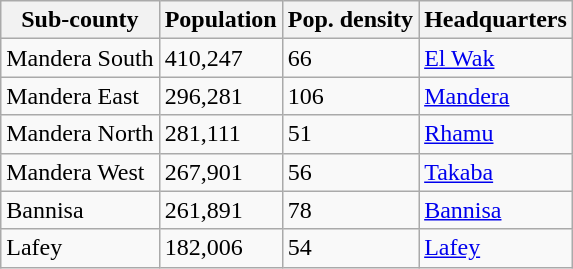<table class="wikitable">
<tr>
<th>Sub-county</th>
<th>Population</th>
<th>Pop. density</th>
<th>Headquarters</th>
</tr>
<tr>
<td>Mandera South</td>
<td>410,247</td>
<td>66</td>
<td><a href='#'>El Wak</a></td>
</tr>
<tr>
<td>Mandera East</td>
<td>296,281</td>
<td>106</td>
<td><a href='#'>Mandera</a></td>
</tr>
<tr>
<td>Mandera North</td>
<td>281,111</td>
<td>51</td>
<td><a href='#'>Rhamu</a></td>
</tr>
<tr>
<td>Mandera West</td>
<td>267,901</td>
<td>56</td>
<td><a href='#'>Takaba</a></td>
</tr>
<tr>
<td>Bannisa</td>
<td>261,891</td>
<td>78</td>
<td><a href='#'>Bannisa</a></td>
</tr>
<tr>
<td>Lafey</td>
<td>182,006</td>
<td>54</td>
<td><a href='#'>Lafey</a></td>
</tr>
</table>
